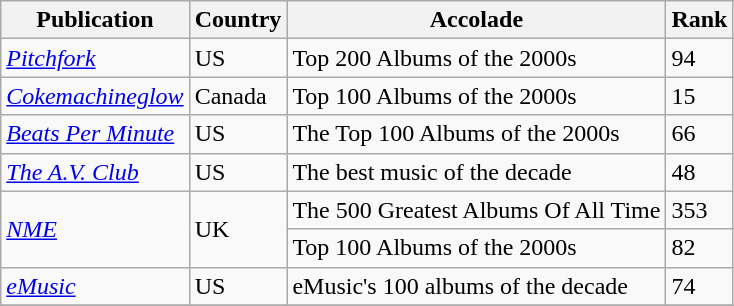<table class="wikitable sortable">
<tr>
<th>Publication</th>
<th>Country</th>
<th>Accolade</th>
<th>Rank</th>
</tr>
<tr>
<td><em><a href='#'>Pitchfork</a></em></td>
<td>US</td>
<td>Top 200 Albums of the 2000s</td>
<td>94</td>
</tr>
<tr>
<td><em><a href='#'>Cokemachineglow</a></em></td>
<td>Canada</td>
<td>Top 100 Albums of the 2000s</td>
<td>15</td>
</tr>
<tr>
<td><em><a href='#'>Beats Per Minute</a></em></td>
<td>US</td>
<td>The Top 100 Albums of the 2000s</td>
<td>66</td>
</tr>
<tr>
<td><em><a href='#'>The A.V. Club</a></em></td>
<td>US</td>
<td>The best music of the decade</td>
<td>48</td>
</tr>
<tr>
<td rowspan=2><em><a href='#'>NME</a></em></td>
<td rowspan=2>UK</td>
<td>The 500 Greatest Albums Of All Time</td>
<td>353</td>
</tr>
<tr>
<td>Top 100 Albums of the 2000s</td>
<td>82</td>
</tr>
<tr>
<td><em><a href='#'>eMusic</a></em></td>
<td>US</td>
<td>eMusic's 100 albums of the decade</td>
<td>74</td>
</tr>
<tr>
</tr>
</table>
